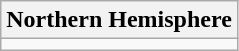<table class="wikitable">
<tr>
<th>Northern Hemisphere</th>
</tr>
<tr>
<td></td>
</tr>
</table>
